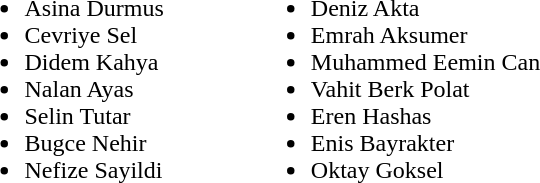<table>
<tr>
<td valign="top"><br><ul><li>Asina Durmus</li><li>Cevriye Sel</li><li>Didem Kahya</li><li>Nalan Ayas</li><li>Selin Tutar</li><li>Bugce Nehir</li><li>Nefize Sayildi</li></ul></td>
<td width="50"> </td>
<td valign="top"><br><ul><li>Deniz Akta</li><li>Emrah Aksumer</li><li>Muhammed Eemin Can</li><li>Vahit Berk Polat</li><li>Eren Hashas</li><li>Enis Bayrakter</li><li>Oktay Goksel</li></ul></td>
</tr>
</table>
